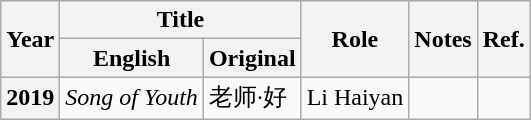<table class="wikitable sortable">
<tr>
<th rowspan="2">Year</th>
<th colspan="2">Title</th>
<th rowspan="2">Role</th>
<th rowspan="2">Notes</th>
<th rowspan="2"><abbr>Ref.</abbr></th>
</tr>
<tr>
<th>English</th>
<th>Original</th>
</tr>
<tr>
<th>2019</th>
<td><em>Song of Youth</em></td>
<td>老师·好</td>
<td>Li Haiyan</td>
<td></td>
<td></td>
</tr>
</table>
